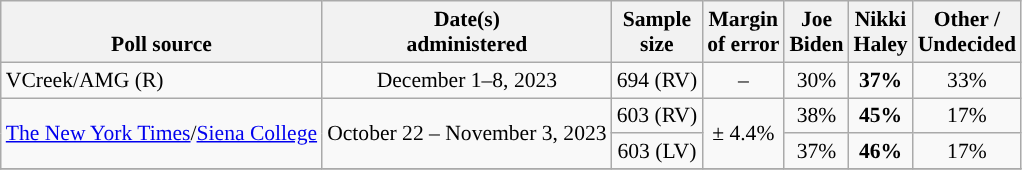<table class="wikitable sortable mw-datatable" style="font-size:90%;text-align:center;line-height:17px">
<tr valign=bottom>
<th>Poll source</th>
<th>Date(s)<br>administered</th>
<th>Sample<br>size</th>
<th>Margin<br>of error</th>
<th class="unsortable">Joe<br>Biden<br></th>
<th class="unsortable">Nikki<br>Haley<br></th>
<th class="unsortable">Other /<br>Undecided</th>
</tr>
<tr>
<td style="text-align:left;">VCreek/AMG (R)</td>
<td data-sort-value="2023-12-19">December 1–8, 2023</td>
<td>694 (RV)</td>
<td>–</td>
<td>30%</td>
<td style="background-color:"><strong>37%</strong></td>
<td>33%</td>
</tr>
<tr>
<td style="text-align:left;" rowspan="2"><a href='#'>The New York Times</a>/<a href='#'>Siena College</a></td>
<td rowspan="2">October 22 – November 3, 2023</td>
<td>603 (RV)</td>
<td rowspan="2">± 4.4%</td>
<td>38%</td>
<td style="background-color:"><strong>45%</strong></td>
<td>17%</td>
</tr>
<tr>
<td>603 (LV)</td>
<td>37%</td>
<td style="background-color:"><strong>46%</strong></td>
<td>17%</td>
</tr>
<tr>
</tr>
</table>
